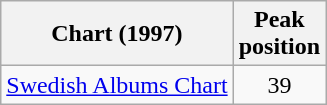<table class="wikitable sortable">
<tr>
<th>Chart (1997)</th>
<th>Peak<br>position</th>
</tr>
<tr>
<td><a href='#'>Swedish Albums Chart</a></td>
<td style="text-align:center;">39</td>
</tr>
</table>
